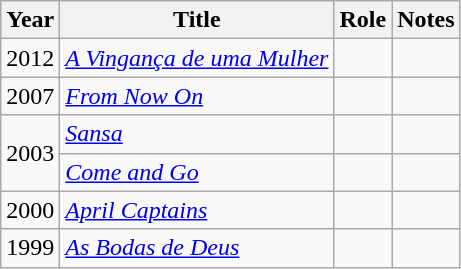<table class="wikitable sortable">
<tr>
<th>Year</th>
<th>Title</th>
<th>Role</th>
<th class="unsortable">Notes</th>
</tr>
<tr>
<td>2012</td>
<td><em><a href='#'>A Vingança de uma Mulher</a></em></td>
<td></td>
<td></td>
</tr>
<tr>
<td>2007</td>
<td><em><a href='#'>From Now On</a></em></td>
<td></td>
<td></td>
</tr>
<tr>
<td rowspan="2">2003</td>
<td><em><a href='#'>Sansa</a></em></td>
<td></td>
<td></td>
</tr>
<tr>
<td><em><a href='#'>Come and Go</a></em></td>
<td></td>
<td></td>
</tr>
<tr>
<td>2000</td>
<td><em><a href='#'>April Captains</a></em></td>
<td></td>
<td></td>
</tr>
<tr>
<td>1999</td>
<td><em><a href='#'>As Bodas de Deus</a></em></td>
<td></td>
</tr>
</table>
